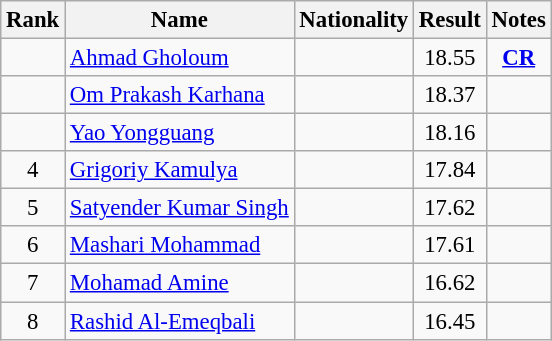<table class="wikitable sortable" style="text-align:center;font-size:95%">
<tr>
<th>Rank</th>
<th>Name</th>
<th>Nationality</th>
<th>Result</th>
<th>Notes</th>
</tr>
<tr>
<td></td>
<td align=left><a href='#'>Ahmad Gholoum</a></td>
<td align=left></td>
<td>18.55</td>
<td><strong><a href='#'>CR</a></strong></td>
</tr>
<tr>
<td></td>
<td align=left><a href='#'>Om Prakash Karhana</a></td>
<td align=left></td>
<td>18.37</td>
<td></td>
</tr>
<tr>
<td></td>
<td align=left><a href='#'>Yao Yongguang</a></td>
<td align=left></td>
<td>18.16</td>
<td></td>
</tr>
<tr>
<td>4</td>
<td align=left><a href='#'>Grigoriy Kamulya</a></td>
<td align=left></td>
<td>17.84</td>
<td></td>
</tr>
<tr>
<td>5</td>
<td align=left><a href='#'>Satyender Kumar Singh</a></td>
<td align=left></td>
<td>17.62</td>
<td></td>
</tr>
<tr>
<td>6</td>
<td align=left><a href='#'>Mashari Mohammad</a></td>
<td align=left></td>
<td>17.61</td>
<td></td>
</tr>
<tr>
<td>7</td>
<td align=left><a href='#'>Mohamad Amine</a></td>
<td align=left></td>
<td>16.62</td>
<td></td>
</tr>
<tr>
<td>8</td>
<td align=left><a href='#'>Rashid Al-Emeqbali</a></td>
<td align=left></td>
<td>16.45</td>
<td></td>
</tr>
</table>
